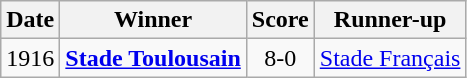<table class="wikitable">
<tr>
<th>Date</th>
<th>Winner</th>
<th>Score</th>
<th>Runner-up</th>
</tr>
<tr>
<td align=center>1916</td>
<td><strong><a href='#'>Stade Toulousain</a></strong></td>
<td align=center>8-0</td>
<td><a href='#'>Stade Français</a></td>
</tr>
</table>
